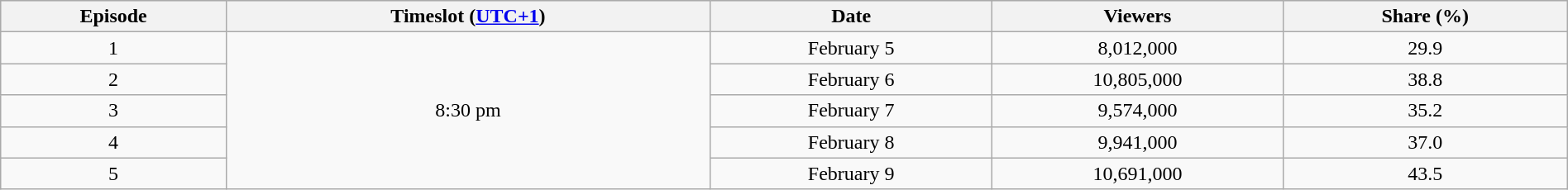<table class="wikitable plainrowheaders" style="text-align:center; width:100%;">
<tr style="background:#e0e0e0;">
<th>Episode</th>
<th>Timeslot (<a href='#'>UTC+1</a>)</th>
<th>Date</th>
<th>Viewers</th>
<th>Share (%)</th>
</tr>
<tr style="background:#f9f9f9;">
<td text-align:center">1</td>
<td rowspan="5" text-align:center;line-height:110%">8:30 pm</td>
<td style="background:#F9F9F9;text-align:center">February 5</td>
<td style="text-align:center">8,012,000</td>
<td style="text-align:center">29.9</td>
</tr>
<tr>
<td>2</td>
<td>February 6</td>
<td>10,805,000</td>
<td>38.8</td>
</tr>
<tr>
<td>3</td>
<td>February 7</td>
<td>9,574,000</td>
<td>35.2</td>
</tr>
<tr>
<td>4</td>
<td>February 8</td>
<td>9,941,000</td>
<td>37.0</td>
</tr>
<tr>
<td>5</td>
<td>February 9</td>
<td>10,691,000</td>
<td>43.5</td>
</tr>
</table>
